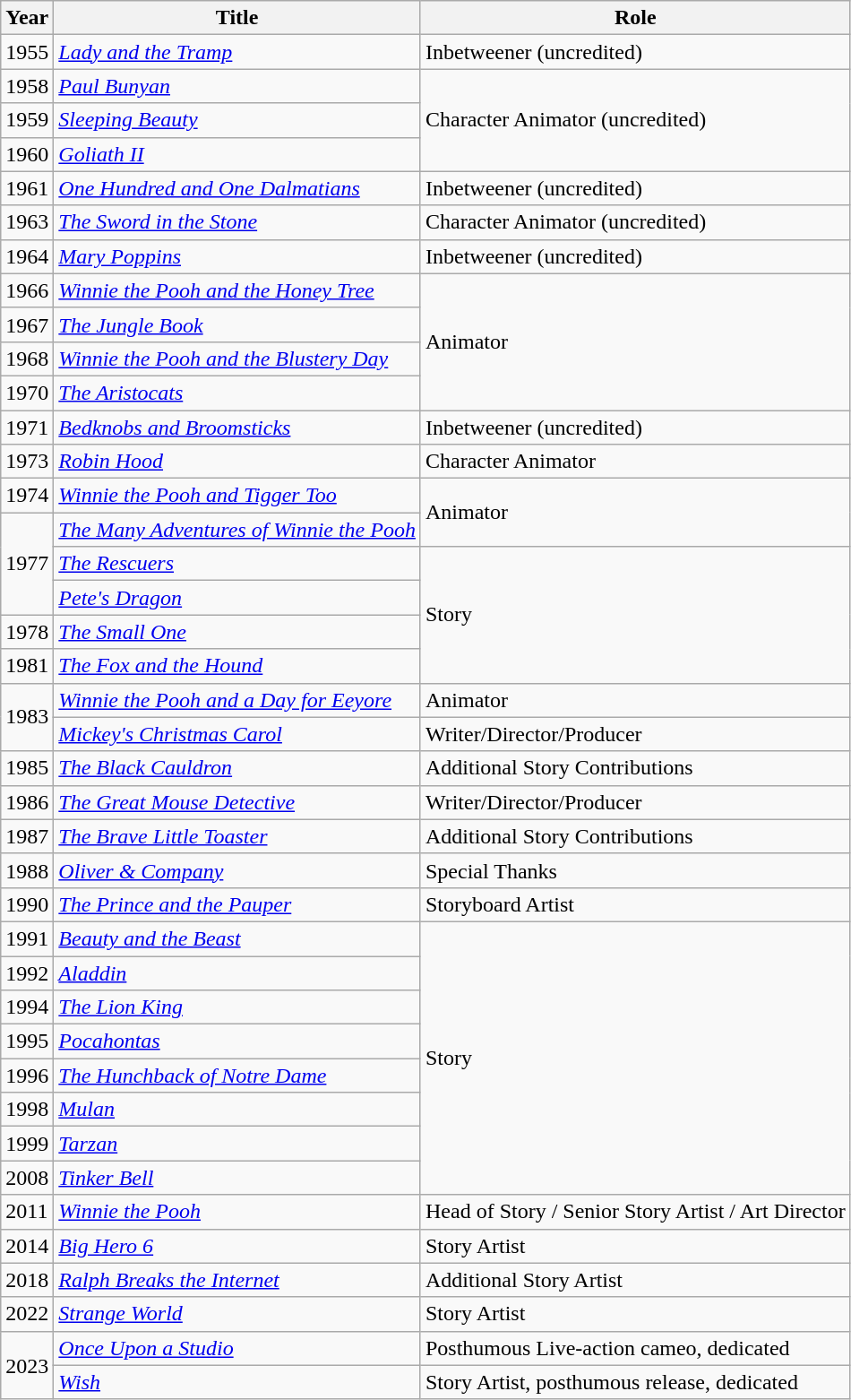<table class="wikitable mw-collapsible">
<tr>
<th>Year</th>
<th>Title</th>
<th>Role</th>
</tr>
<tr>
<td>1955</td>
<td><em><a href='#'>Lady and the Tramp</a></em></td>
<td>Inbetweener (uncredited)</td>
</tr>
<tr>
<td>1958</td>
<td><em><a href='#'>Paul Bunyan</a></em></td>
<td rowspan="3">Character Animator (uncredited)</td>
</tr>
<tr>
<td>1959</td>
<td><em><a href='#'>Sleeping Beauty</a></em></td>
</tr>
<tr>
<td>1960</td>
<td><em><a href='#'>Goliath II</a></em></td>
</tr>
<tr>
<td>1961</td>
<td><em><a href='#'>One Hundred and One Dalmatians</a></em></td>
<td>Inbetweener (uncredited)</td>
</tr>
<tr>
<td>1963</td>
<td><em><a href='#'>The Sword in the Stone</a></em></td>
<td>Character Animator (uncredited)</td>
</tr>
<tr>
<td>1964</td>
<td><em><a href='#'>Mary Poppins</a></em></td>
<td>Inbetweener (uncredited)</td>
</tr>
<tr>
<td>1966</td>
<td><em><a href='#'>Winnie the Pooh and the Honey Tree</a></em></td>
<td rowspan="4">Animator</td>
</tr>
<tr>
<td>1967</td>
<td><em><a href='#'>The Jungle Book</a></em></td>
</tr>
<tr>
<td>1968</td>
<td><em><a href='#'>Winnie the Pooh and the Blustery Day</a></em></td>
</tr>
<tr>
<td>1970</td>
<td><em><a href='#'>The Aristocats</a></em></td>
</tr>
<tr>
<td>1971</td>
<td><em><a href='#'>Bedknobs and Broomsticks</a></em></td>
<td>Inbetweener (uncredited)</td>
</tr>
<tr>
<td>1973</td>
<td><em><a href='#'>Robin Hood</a></em></td>
<td>Character Animator</td>
</tr>
<tr>
<td>1974</td>
<td><em><a href='#'>Winnie the Pooh and Tigger Too</a></em></td>
<td rowspan="2">Animator</td>
</tr>
<tr>
<td rowspan="3">1977</td>
<td><em><a href='#'>The Many Adventures of Winnie the Pooh</a></em></td>
</tr>
<tr>
<td><em><a href='#'>The Rescuers</a></em></td>
<td rowspan="4">Story</td>
</tr>
<tr>
<td><em><a href='#'>Pete's Dragon</a></em></td>
</tr>
<tr>
<td>1978</td>
<td><em><a href='#'>The Small One</a></em></td>
</tr>
<tr>
<td>1981</td>
<td><em><a href='#'>The Fox and the Hound</a></em></td>
</tr>
<tr>
<td rowspan="2">1983</td>
<td><em><a href='#'>Winnie the Pooh and a Day for Eeyore</a></em></td>
<td>Animator</td>
</tr>
<tr>
<td><em><a href='#'>Mickey's Christmas Carol</a></em></td>
<td>Writer/Director/Producer</td>
</tr>
<tr>
<td>1985</td>
<td><em><a href='#'>The Black Cauldron</a></em></td>
<td>Additional Story Contributions</td>
</tr>
<tr>
<td>1986</td>
<td><em><a href='#'>The Great Mouse Detective</a></em></td>
<td>Writer/Director/Producer</td>
</tr>
<tr>
<td>1987</td>
<td><em><a href='#'>The Brave Little Toaster</a></em></td>
<td>Additional Story Contributions</td>
</tr>
<tr>
<td>1988</td>
<td><em><a href='#'>Oliver & Company</a></em></td>
<td>Special Thanks</td>
</tr>
<tr>
<td>1990</td>
<td><em><a href='#'>The Prince and the Pauper</a></em></td>
<td>Storyboard Artist</td>
</tr>
<tr>
<td>1991</td>
<td><em><a href='#'>Beauty and the Beast</a></em></td>
<td rowspan="8">Story</td>
</tr>
<tr>
<td>1992</td>
<td><em><a href='#'>Aladdin</a></em></td>
</tr>
<tr>
<td>1994</td>
<td><em><a href='#'>The Lion King</a></em></td>
</tr>
<tr>
<td>1995</td>
<td><em><a href='#'>Pocahontas</a></em></td>
</tr>
<tr>
<td>1996</td>
<td><em><a href='#'>The Hunchback of Notre Dame</a></em></td>
</tr>
<tr>
<td>1998</td>
<td><em><a href='#'>Mulan</a></em></td>
</tr>
<tr>
<td>1999</td>
<td><em><a href='#'>Tarzan</a></em></td>
</tr>
<tr>
<td>2008</td>
<td><em><a href='#'>Tinker Bell</a></em></td>
</tr>
<tr>
<td>2011</td>
<td><em><a href='#'>Winnie the Pooh</a></em></td>
<td>Head of Story / Senior Story Artist / Art Director</td>
</tr>
<tr>
<td>2014</td>
<td><em><a href='#'>Big Hero 6</a></em></td>
<td>Story Artist</td>
</tr>
<tr>
<td>2018</td>
<td><em><a href='#'>Ralph Breaks the Internet</a></em></td>
<td>Additional Story Artist</td>
</tr>
<tr>
<td>2022</td>
<td><em><a href='#'>Strange World</a></em></td>
<td>Story Artist</td>
</tr>
<tr>
<td rowspan="2">2023</td>
<td><em><a href='#'>Once Upon a Studio</a></em></td>
<td>Posthumous Live-action cameo, dedicated</td>
</tr>
<tr>
<td><em><a href='#'>Wish</a></em></td>
<td>Story Artist, posthumous release, dedicated</td>
</tr>
</table>
